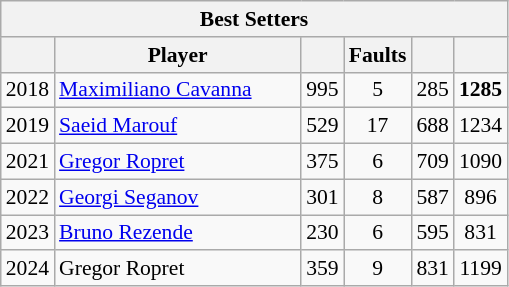<table class="wikitable sortable" style=font-size:90%>
<tr>
<th colspan=7>Best Setters</th>
</tr>
<tr>
<th></th>
<th width=158>Player</th>
<th width=20></th>
<th width=20>Faults</th>
<th width=20></th>
<th width=20></th>
</tr>
<tr>
<td>2018</td>
<td> <a href='#'>Maximiliano Cavanna</a></td>
<td align=center>995</td>
<td align=center>5</td>
<td align=center>285</td>
<td align=center><strong>1285</strong></td>
</tr>
<tr>
<td>2019</td>
<td> <a href='#'>Saeid Marouf</a></td>
<td align=center>529</td>
<td align=center>17</td>
<td align=center>688</td>
<td align=center>1234</td>
</tr>
<tr>
<td>2021</td>
<td> <a href='#'>Gregor Ropret</a></td>
<td align=center>375</td>
<td align=center>6</td>
<td align=center>709</td>
<td align=center>1090</td>
</tr>
<tr>
<td>2022</td>
<td> <a href='#'>Georgi Seganov</a></td>
<td align=center>301</td>
<td align=center>8</td>
<td align=center>587</td>
<td align=center>896</td>
</tr>
<tr>
<td>2023</td>
<td> <a href='#'>Bruno Rezende</a></td>
<td align=center>230</td>
<td align=center>6</td>
<td align=center>595</td>
<td align=center>831</td>
</tr>
<tr>
<td>2024</td>
<td> Gregor Ropret</td>
<td align=center>359</td>
<td align=center>9</td>
<td align=center>831</td>
<td align=center>1199</td>
</tr>
</table>
